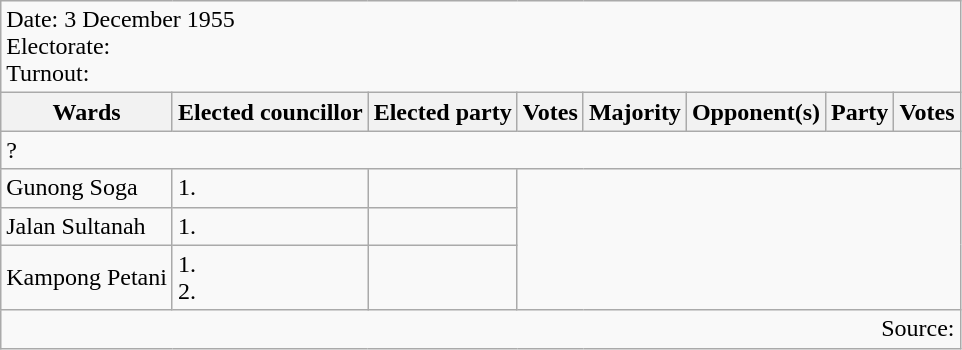<table class=wikitable>
<tr>
<td colspan=8>Date: 3 December 1955<br>Electorate: <br>Turnout:</td>
</tr>
<tr>
<th>Wards</th>
<th>Elected councillor</th>
<th>Elected party</th>
<th>Votes</th>
<th>Majority</th>
<th>Opponent(s)</th>
<th>Party</th>
<th>Votes</th>
</tr>
<tr>
<td colspan=8>? </td>
</tr>
<tr>
<td>Gunong Soga</td>
<td>1.</td>
<td></td>
</tr>
<tr>
<td>Jalan Sultanah</td>
<td>1.</td>
<td></td>
</tr>
<tr>
<td>Kampong Petani</td>
<td>1.<br>2.</td>
<td></td>
</tr>
<tr>
<td colspan="8" style="text-align:right;">Source: </td>
</tr>
</table>
